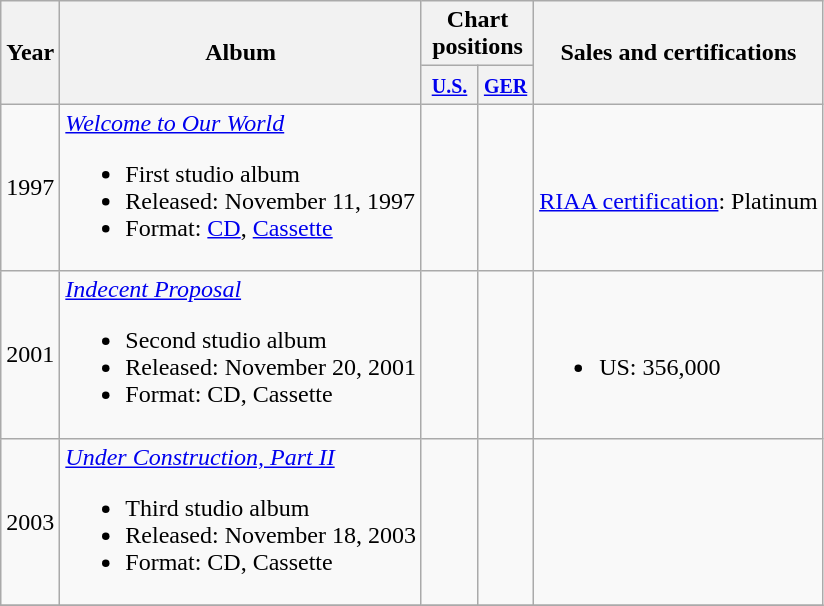<table class="wikitable">
<tr>
<th rowspan="2">Year</th>
<th rowspan="2">Album</th>
<th colspan="2">Chart positions</th>
<th rowspan="2">Sales and certifications</th>
</tr>
<tr>
<th width="30"><small><a href='#'>U.S.</a></small></th>
<th width="30"><small><a href='#'>GER</a></small></th>
</tr>
<tr>
<td>1997</td>
<td><em><a href='#'>Welcome to Our World</a></em><br><ul><li>First studio album</li><li>Released: November 11, 1997</li><li>Format: <a href='#'>CD</a>, <a href='#'>Cassette</a></li></ul></td>
<td></td>
<td></td>
<td><br><a href='#'>RIAA certification</a>: Platinum</td>
</tr>
<tr>
<td>2001</td>
<td><em><a href='#'>Indecent Proposal</a></em><br><ul><li>Second studio album</li><li>Released: November 20, 2001</li><li>Format: CD, Cassette</li></ul></td>
<td></td>
<td></td>
<td><br><ul><li>US: 356,000</li></ul></td>
</tr>
<tr>
<td>2003</td>
<td><em><a href='#'>Under Construction, Part II</a></em><br><ul><li>Third studio album</li><li>Released: November 18, 2003</li><li>Format: CD, Cassette</li></ul></td>
<td></td>
<td></td>
<td></td>
</tr>
<tr>
</tr>
</table>
